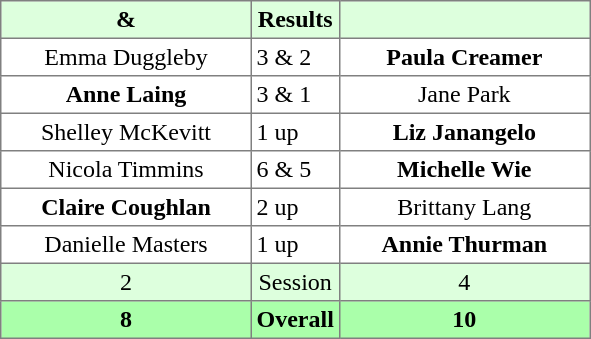<table border="1" cellpadding="3" style="border-collapse: collapse; text-align:center;">
<tr style="background:#ddffdd;">
<th width=160> & </th>
<th>Results</th>
<th width=160></th>
</tr>
<tr>
<td>Emma Duggleby</td>
<td align=left> 3 & 2</td>
<td><strong>Paula Creamer</strong></td>
</tr>
<tr>
<td><strong>Anne Laing</strong></td>
<td align=left> 3 & 1</td>
<td>Jane Park</td>
</tr>
<tr>
<td>Shelley McKevitt</td>
<td align=left> 1 up</td>
<td><strong>Liz Janangelo</strong></td>
</tr>
<tr>
<td>Nicola Timmins</td>
<td align=left> 6 & 5</td>
<td><strong>Michelle Wie</strong></td>
</tr>
<tr>
<td><strong>Claire Coughlan</strong></td>
<td align=left> 2 up</td>
<td>Brittany Lang</td>
</tr>
<tr>
<td>Danielle Masters</td>
<td align=left> 1 up</td>
<td><strong>Annie Thurman</strong></td>
</tr>
<tr style="background:#ddffdd;">
<td>2</td>
<td>Session</td>
<td>4</td>
</tr>
<tr style="background:#aaffaa;">
<th>8</th>
<th>Overall</th>
<th>10</th>
</tr>
</table>
